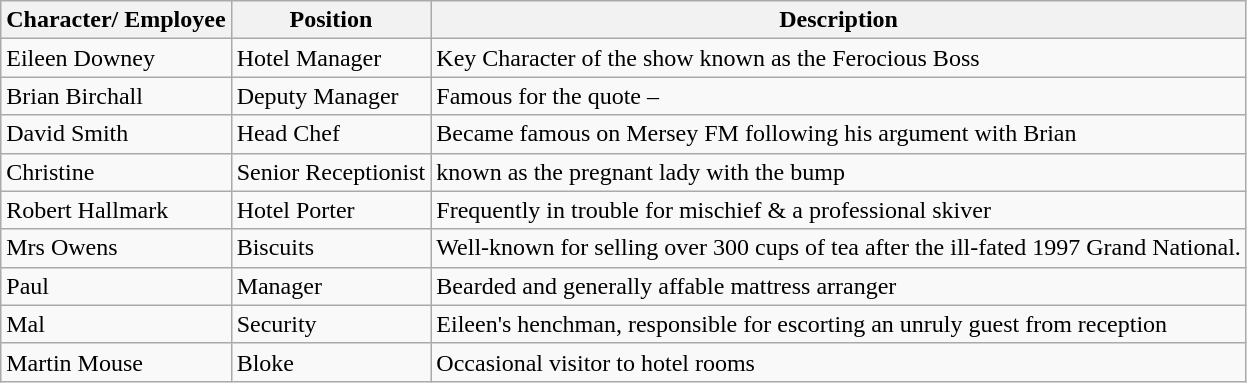<table class="wikitable">
<tr>
<th>Character/ Employee</th>
<th>Position</th>
<th>Description</th>
</tr>
<tr>
<td>Eileen Downey</td>
<td>Hotel Manager</td>
<td>Key Character of the show known as the Ferocious Boss</td>
</tr>
<tr>
<td>Brian Birchall</td>
<td>Deputy Manager</td>
<td>Famous for the quote – </td>
</tr>
<tr>
<td>David Smith</td>
<td>Head Chef</td>
<td>Became famous on Mersey FM following his argument with Brian</td>
</tr>
<tr>
<td>Christine</td>
<td>Senior Receptionist</td>
<td>known as the pregnant lady with the bump</td>
</tr>
<tr>
<td>Robert Hallmark</td>
<td>Hotel Porter</td>
<td>Frequently in trouble for mischief & a professional skiver</td>
</tr>
<tr>
<td>Mrs Owens</td>
<td>Biscuits</td>
<td>Well-known for selling over 300 cups of tea after the ill-fated 1997 Grand National.</td>
</tr>
<tr>
<td>Paul</td>
<td>Manager</td>
<td>Bearded and generally affable mattress arranger</td>
</tr>
<tr>
<td>Mal</td>
<td>Security</td>
<td>Eileen's henchman, responsible for escorting an unruly guest from reception</td>
</tr>
<tr>
<td>Martin Mouse</td>
<td>Bloke</td>
<td>Occasional visitor to hotel rooms</td>
</tr>
</table>
